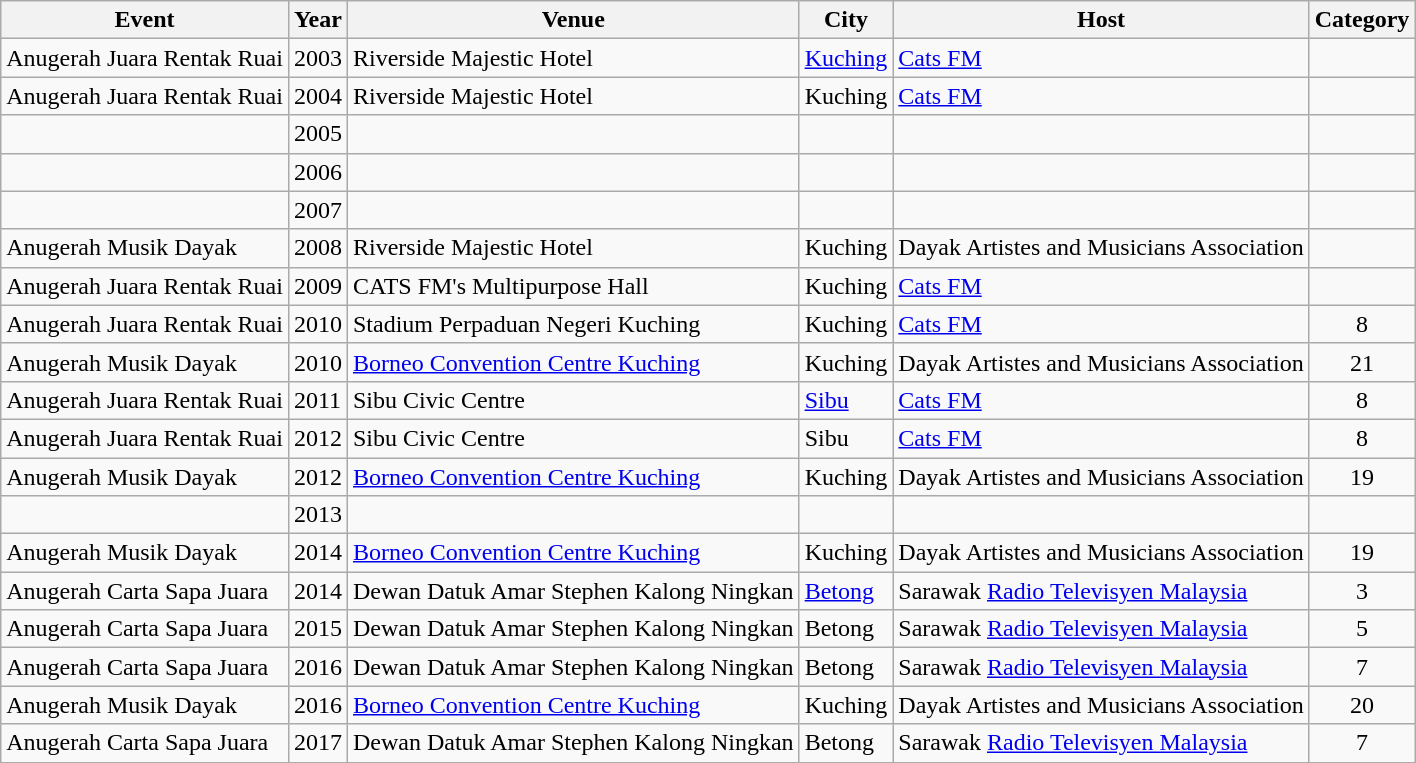<table class="wikitable">
<tr>
<th>Event</th>
<th>Year</th>
<th>Venue</th>
<th>City</th>
<th>Host</th>
<th>Category</th>
</tr>
<tr>
<td>Anugerah Juara Rentak Ruai</td>
<td>2003</td>
<td>Riverside Majestic Hotel</td>
<td><a href='#'>Kuching</a></td>
<td><a href='#'>Cats FM</a></td>
<td></td>
</tr>
<tr>
<td>Anugerah Juara Rentak Ruai</td>
<td>2004</td>
<td>Riverside Majestic Hotel</td>
<td>Kuching</td>
<td><a href='#'>Cats FM</a></td>
<td></td>
</tr>
<tr>
<td></td>
<td>2005</td>
<td></td>
<td></td>
<td></td>
<td></td>
</tr>
<tr>
<td></td>
<td>2006</td>
<td></td>
<td></td>
<td></td>
<td></td>
</tr>
<tr>
<td></td>
<td>2007</td>
<td></td>
<td></td>
<td></td>
<td></td>
</tr>
<tr>
<td>Anugerah Musik Dayak</td>
<td>2008</td>
<td>Riverside Majestic Hotel</td>
<td>Kuching</td>
<td>Dayak Artistes and Musicians Association</td>
<td></td>
</tr>
<tr>
<td>Anugerah Juara Rentak Ruai</td>
<td>2009</td>
<td>CATS FM's Multipurpose Hall</td>
<td>Kuching</td>
<td><a href='#'>Cats FM</a></td>
<td></td>
</tr>
<tr>
<td>Anugerah Juara Rentak Ruai</td>
<td>2010</td>
<td>Stadium Perpaduan Negeri Kuching</td>
<td>Kuching</td>
<td><a href='#'>Cats FM</a></td>
<td style="text-align:center;">8</td>
</tr>
<tr>
<td>Anugerah Musik Dayak</td>
<td>2010</td>
<td><a href='#'>Borneo Convention Centre Kuching</a></td>
<td>Kuching</td>
<td>Dayak Artistes and Musicians Association</td>
<td style="text-align:center;">21</td>
</tr>
<tr>
<td>Anugerah Juara Rentak Ruai</td>
<td>2011</td>
<td>Sibu Civic Centre</td>
<td><a href='#'>Sibu</a></td>
<td><a href='#'>Cats FM</a></td>
<td style="text-align:center;">8</td>
</tr>
<tr>
<td>Anugerah Juara Rentak Ruai</td>
<td>2012</td>
<td>Sibu Civic Centre</td>
<td>Sibu</td>
<td><a href='#'>Cats FM</a></td>
<td style="text-align:center;">8</td>
</tr>
<tr>
<td>Anugerah Musik Dayak</td>
<td>2012</td>
<td><a href='#'>Borneo Convention Centre Kuching</a></td>
<td>Kuching</td>
<td>Dayak Artistes and Musicians Association</td>
<td style="text-align:center;">19</td>
</tr>
<tr>
<td></td>
<td>2013</td>
<td></td>
<td></td>
<td></td>
<td></td>
</tr>
<tr>
<td>Anugerah Musik Dayak</td>
<td>2014</td>
<td><a href='#'>Borneo Convention Centre Kuching</a></td>
<td>Kuching</td>
<td>Dayak Artistes and Musicians Association</td>
<td style="text-align:center;">19</td>
</tr>
<tr>
<td>Anugerah Carta Sapa Juara</td>
<td>2014</td>
<td>Dewan Datuk Amar Stephen Kalong Ningkan</td>
<td><a href='#'>Betong</a></td>
<td>Sarawak <a href='#'>Radio Televisyen Malaysia</a></td>
<td style="text-align:center;">3</td>
</tr>
<tr>
<td>Anugerah Carta Sapa Juara</td>
<td>2015</td>
<td>Dewan Datuk Amar Stephen Kalong Ningkan</td>
<td>Betong</td>
<td>Sarawak <a href='#'>Radio Televisyen Malaysia</a></td>
<td style="text-align:center;">5</td>
</tr>
<tr>
<td>Anugerah Carta Sapa Juara</td>
<td>2016</td>
<td>Dewan Datuk Amar Stephen Kalong Ningkan</td>
<td>Betong</td>
<td>Sarawak <a href='#'>Radio Televisyen Malaysia</a></td>
<td style="text-align:center;">7</td>
</tr>
<tr>
<td>Anugerah Musik Dayak</td>
<td>2016</td>
<td><a href='#'>Borneo Convention Centre Kuching</a></td>
<td>Kuching</td>
<td>Dayak Artistes and Musicians Association</td>
<td style="text-align:center;">20</td>
</tr>
<tr>
<td>Anugerah Carta Sapa Juara</td>
<td>2017</td>
<td>Dewan Datuk Amar Stephen Kalong Ningkan</td>
<td>Betong</td>
<td>Sarawak <a href='#'>Radio Televisyen Malaysia</a></td>
<td style="text-align:center;">7</td>
</tr>
</table>
